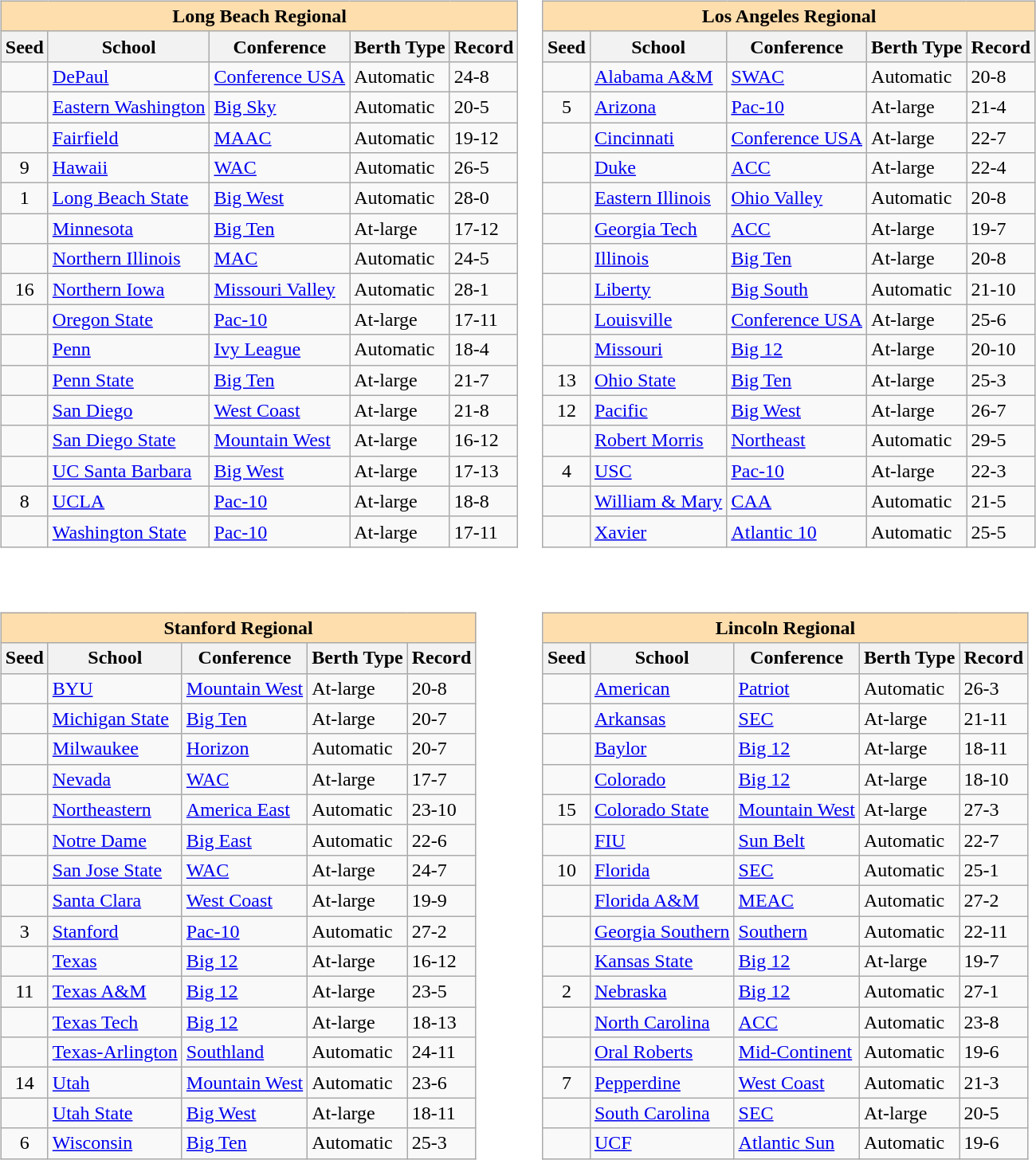<table>
<tr>
<td valign=top><br><table class="wikitable sortable">
<tr>
<th colspan="5" style="background:#ffdead;">Long Beach Regional</th>
</tr>
<tr>
<th>Seed</th>
<th>School</th>
<th>Conference</th>
<th>Berth Type</th>
<th>Record</th>
</tr>
<tr>
<td></td>
<td><a href='#'>DePaul</a></td>
<td><a href='#'>Conference USA</a></td>
<td>Automatic</td>
<td>24-8</td>
</tr>
<tr>
<td></td>
<td><a href='#'>Eastern Washington</a></td>
<td><a href='#'>Big Sky</a></td>
<td>Automatic</td>
<td>20-5</td>
</tr>
<tr>
<td></td>
<td><a href='#'>Fairfield</a></td>
<td><a href='#'>MAAC</a></td>
<td>Automatic</td>
<td>19-12</td>
</tr>
<tr>
<td align=center>9</td>
<td><a href='#'>Hawaii</a></td>
<td><a href='#'>WAC</a></td>
<td>Automatic</td>
<td>26-5</td>
</tr>
<tr>
<td align=center>1</td>
<td><a href='#'>Long Beach State</a></td>
<td><a href='#'>Big West</a></td>
<td>Automatic</td>
<td>28-0</td>
</tr>
<tr>
<td></td>
<td><a href='#'>Minnesota</a></td>
<td><a href='#'>Big Ten</a></td>
<td>At-large</td>
<td>17-12</td>
</tr>
<tr>
<td></td>
<td><a href='#'>Northern Illinois</a></td>
<td><a href='#'>MAC</a></td>
<td>Automatic</td>
<td>24-5</td>
</tr>
<tr>
<td align=center>16</td>
<td><a href='#'>Northern Iowa</a></td>
<td><a href='#'>Missouri Valley</a></td>
<td>Automatic</td>
<td>28-1</td>
</tr>
<tr>
<td></td>
<td><a href='#'>Oregon State</a></td>
<td><a href='#'>Pac-10</a></td>
<td>At-large</td>
<td>17-11</td>
</tr>
<tr>
<td></td>
<td><a href='#'>Penn</a></td>
<td><a href='#'>Ivy League</a></td>
<td>Automatic</td>
<td>18-4</td>
</tr>
<tr>
<td></td>
<td><a href='#'>Penn State</a></td>
<td><a href='#'>Big Ten</a></td>
<td>At-large</td>
<td>21-7</td>
</tr>
<tr>
<td></td>
<td><a href='#'>San Diego</a></td>
<td><a href='#'>West Coast</a></td>
<td>At-large</td>
<td>21-8</td>
</tr>
<tr>
<td></td>
<td><a href='#'>San Diego State</a></td>
<td><a href='#'>Mountain West</a></td>
<td>At-large</td>
<td>16-12</td>
</tr>
<tr>
<td></td>
<td><a href='#'>UC Santa Barbara</a></td>
<td><a href='#'>Big West</a></td>
<td>At-large</td>
<td>17-13</td>
</tr>
<tr>
<td align=center>8</td>
<td><a href='#'>UCLA</a></td>
<td><a href='#'>Pac-10</a></td>
<td>At-large</td>
<td>18-8</td>
</tr>
<tr>
<td></td>
<td><a href='#'>Washington State</a></td>
<td><a href='#'>Pac-10</a></td>
<td>At-large</td>
<td>17-11</td>
</tr>
</table>
</td>
<td valign=top><br><table class="wikitable sortable">
<tr>
<th colspan="5" style="background:#ffdead;">Los Angeles Regional</th>
</tr>
<tr>
<th>Seed</th>
<th>School</th>
<th>Conference</th>
<th>Berth Type</th>
<th>Record</th>
</tr>
<tr>
<td></td>
<td><a href='#'>Alabama A&M</a></td>
<td><a href='#'>SWAC</a></td>
<td>Automatic</td>
<td>20-8</td>
</tr>
<tr>
<td align=center>5</td>
<td><a href='#'>Arizona</a></td>
<td><a href='#'>Pac-10</a></td>
<td>At-large</td>
<td>21-4</td>
</tr>
<tr>
<td></td>
<td><a href='#'>Cincinnati</a></td>
<td><a href='#'>Conference USA</a></td>
<td>At-large</td>
<td>22-7</td>
</tr>
<tr>
<td></td>
<td><a href='#'>Duke</a></td>
<td><a href='#'>ACC</a></td>
<td>At-large</td>
<td>22-4</td>
</tr>
<tr>
<td></td>
<td><a href='#'>Eastern Illinois</a></td>
<td><a href='#'>Ohio Valley</a></td>
<td>Automatic</td>
<td>20-8</td>
</tr>
<tr>
<td></td>
<td><a href='#'>Georgia Tech</a></td>
<td><a href='#'>ACC</a></td>
<td>At-large</td>
<td>19-7</td>
</tr>
<tr>
<td></td>
<td><a href='#'>Illinois</a></td>
<td><a href='#'>Big Ten</a></td>
<td>At-large</td>
<td>20-8</td>
</tr>
<tr>
<td></td>
<td><a href='#'>Liberty</a></td>
<td><a href='#'>Big South</a></td>
<td>Automatic</td>
<td>21-10</td>
</tr>
<tr>
<td></td>
<td><a href='#'>Louisville</a></td>
<td><a href='#'>Conference USA</a></td>
<td>At-large</td>
<td>25-6</td>
</tr>
<tr>
<td></td>
<td><a href='#'>Missouri</a></td>
<td><a href='#'>Big 12</a></td>
<td>At-large</td>
<td>20-10</td>
</tr>
<tr>
<td align=center>13</td>
<td><a href='#'>Ohio State</a></td>
<td><a href='#'>Big Ten</a></td>
<td>At-large</td>
<td>25-3</td>
</tr>
<tr>
<td align=center>12</td>
<td><a href='#'>Pacific</a></td>
<td><a href='#'>Big West</a></td>
<td>At-large</td>
<td>26-7</td>
</tr>
<tr>
<td></td>
<td><a href='#'>Robert Morris</a></td>
<td><a href='#'>Northeast</a></td>
<td>Automatic</td>
<td>29-5</td>
</tr>
<tr>
<td align=center>4</td>
<td><a href='#'>USC</a></td>
<td><a href='#'>Pac-10</a></td>
<td>At-large</td>
<td>22-3</td>
</tr>
<tr>
<td></td>
<td><a href='#'>William & Mary</a></td>
<td><a href='#'>CAA</a></td>
<td>Automatic</td>
<td>21-5</td>
</tr>
<tr>
<td></td>
<td><a href='#'>Xavier</a></td>
<td><a href='#'>Atlantic 10</a></td>
<td>Automatic</td>
<td>25-5</td>
</tr>
</table>
</td>
</tr>
<tr>
<td valign=top><br><table class="wikitable sortable">
<tr>
<th colspan="5" style="background:#ffdead;">Stanford Regional</th>
</tr>
<tr>
<th>Seed</th>
<th>School</th>
<th>Conference</th>
<th>Berth Type</th>
<th>Record</th>
</tr>
<tr>
<td></td>
<td><a href='#'>BYU</a></td>
<td><a href='#'>Mountain West</a></td>
<td>At-large</td>
<td>20-8</td>
</tr>
<tr>
<td></td>
<td><a href='#'>Michigan State</a></td>
<td><a href='#'>Big Ten</a></td>
<td>At-large</td>
<td>20-7</td>
</tr>
<tr>
<td></td>
<td><a href='#'>Milwaukee</a></td>
<td><a href='#'>Horizon</a></td>
<td>Automatic</td>
<td>20-7</td>
</tr>
<tr>
<td></td>
<td><a href='#'>Nevada</a></td>
<td><a href='#'>WAC</a></td>
<td>At-large</td>
<td>17-7</td>
</tr>
<tr>
<td></td>
<td><a href='#'>Northeastern</a></td>
<td><a href='#'>America East</a></td>
<td>Automatic</td>
<td>23-10</td>
</tr>
<tr>
<td></td>
<td><a href='#'>Notre Dame</a></td>
<td><a href='#'>Big East</a></td>
<td>Automatic</td>
<td>22-6</td>
</tr>
<tr>
<td></td>
<td><a href='#'>San Jose State</a></td>
<td><a href='#'>WAC</a></td>
<td>At-large</td>
<td>24-7</td>
</tr>
<tr>
<td></td>
<td><a href='#'>Santa Clara</a></td>
<td><a href='#'>West Coast</a></td>
<td>At-large</td>
<td>19-9</td>
</tr>
<tr>
<td align=center>3</td>
<td><a href='#'>Stanford</a></td>
<td><a href='#'>Pac-10</a></td>
<td>Automatic</td>
<td>27-2</td>
</tr>
<tr>
<td></td>
<td><a href='#'>Texas</a></td>
<td><a href='#'>Big 12</a></td>
<td>At-large</td>
<td>16-12</td>
</tr>
<tr>
<td align=center>11</td>
<td><a href='#'>Texas A&M</a></td>
<td><a href='#'>Big 12</a></td>
<td>At-large</td>
<td>23-5</td>
</tr>
<tr>
<td></td>
<td><a href='#'>Texas Tech</a></td>
<td><a href='#'>Big 12</a></td>
<td>At-large</td>
<td>18-13</td>
</tr>
<tr>
<td></td>
<td><a href='#'>Texas-Arlington</a></td>
<td><a href='#'>Southland</a></td>
<td>Automatic</td>
<td>24-11</td>
</tr>
<tr>
<td align=center>14</td>
<td><a href='#'>Utah</a></td>
<td><a href='#'>Mountain West</a></td>
<td>Automatic</td>
<td>23-6</td>
</tr>
<tr>
<td></td>
<td><a href='#'>Utah State</a></td>
<td><a href='#'>Big West</a></td>
<td>At-large</td>
<td>18-11</td>
</tr>
<tr>
<td align=center>6</td>
<td><a href='#'>Wisconsin</a></td>
<td><a href='#'>Big Ten</a></td>
<td>Automatic</td>
<td>25-3</td>
</tr>
</table>
</td>
<td valign=top><br><table class="wikitable sortable">
<tr>
<th colspan="5" style="background:#ffdead;">Lincoln Regional</th>
</tr>
<tr>
<th>Seed</th>
<th>School</th>
<th>Conference</th>
<th>Berth Type</th>
<th>Record</th>
</tr>
<tr>
<td></td>
<td><a href='#'>American</a></td>
<td><a href='#'>Patriot</a></td>
<td>Automatic</td>
<td>26-3</td>
</tr>
<tr>
<td></td>
<td><a href='#'>Arkansas</a></td>
<td><a href='#'>SEC</a></td>
<td>At-large</td>
<td>21-11</td>
</tr>
<tr>
<td></td>
<td><a href='#'>Baylor</a></td>
<td><a href='#'>Big 12</a></td>
<td>At-large</td>
<td>18-11</td>
</tr>
<tr>
<td></td>
<td><a href='#'>Colorado</a></td>
<td><a href='#'>Big 12</a></td>
<td>At-large</td>
<td>18-10</td>
</tr>
<tr>
<td align=center>15</td>
<td><a href='#'>Colorado State</a></td>
<td><a href='#'>Mountain West</a></td>
<td>At-large</td>
<td>27-3</td>
</tr>
<tr>
<td></td>
<td><a href='#'>FIU</a></td>
<td><a href='#'>Sun Belt</a></td>
<td>Automatic</td>
<td>22-7</td>
</tr>
<tr>
<td align=center>10</td>
<td><a href='#'>Florida</a></td>
<td><a href='#'>SEC</a></td>
<td>Automatic</td>
<td>25-1</td>
</tr>
<tr>
<td></td>
<td><a href='#'>Florida A&M</a></td>
<td><a href='#'>MEAC</a></td>
<td>Automatic</td>
<td>27-2</td>
</tr>
<tr>
<td></td>
<td><a href='#'>Georgia Southern</a></td>
<td><a href='#'>Southern</a></td>
<td>Automatic</td>
<td>22-11</td>
</tr>
<tr>
<td></td>
<td><a href='#'>Kansas State</a></td>
<td><a href='#'>Big 12</a></td>
<td>At-large</td>
<td>19-7</td>
</tr>
<tr>
<td align=center>2</td>
<td><a href='#'>Nebraska</a></td>
<td><a href='#'>Big 12</a></td>
<td>Automatic</td>
<td>27-1</td>
</tr>
<tr>
<td></td>
<td><a href='#'>North Carolina</a></td>
<td><a href='#'>ACC</a></td>
<td>Automatic</td>
<td>23-8</td>
</tr>
<tr>
<td></td>
<td><a href='#'>Oral Roberts</a></td>
<td><a href='#'>Mid-Continent</a></td>
<td>Automatic</td>
<td>19-6</td>
</tr>
<tr>
<td align=center>7</td>
<td><a href='#'>Pepperdine</a></td>
<td><a href='#'>West Coast</a></td>
<td>Automatic</td>
<td>21-3</td>
</tr>
<tr>
<td></td>
<td><a href='#'>South Carolina</a></td>
<td><a href='#'>SEC</a></td>
<td>At-large</td>
<td>20-5</td>
</tr>
<tr>
<td></td>
<td><a href='#'>UCF</a></td>
<td><a href='#'>Atlantic Sun</a></td>
<td>Automatic</td>
<td>19-6</td>
</tr>
</table>
</td>
</tr>
</table>
